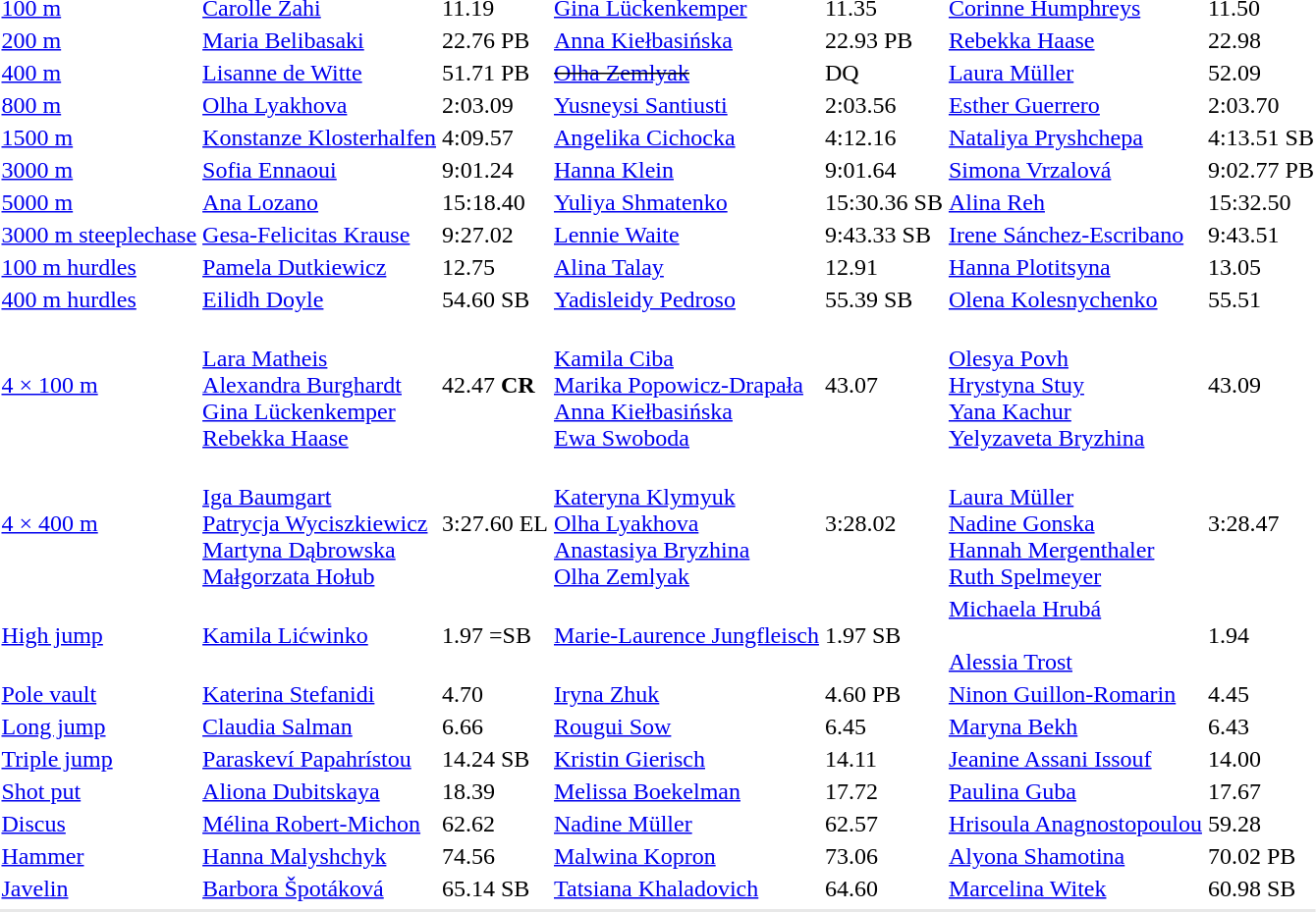<table>
<tr>
<td><a href='#'>100 m</a></td>
<td><a href='#'>Carolle Zahi</a><br></td>
<td>11.19</td>
<td><a href='#'>Gina Lückenkemper</a><br></td>
<td>11.35</td>
<td><a href='#'>Corinne Humphreys</a><br></td>
<td>11.50</td>
</tr>
<tr>
<td><a href='#'>200 m</a></td>
<td><a href='#'>Maria Belibasaki</a><br></td>
<td>22.76 PB</td>
<td><a href='#'>Anna Kiełbasińska</a><br></td>
<td>22.93 PB</td>
<td><a href='#'>Rebekka Haase</a><br></td>
<td>22.98</td>
</tr>
<tr>
<td><a href='#'>400 m</a></td>
<td><a href='#'>Lisanne de Witte</a><br></td>
<td>51.71 PB</td>
<td><s><a href='#'>Olha Zemlyak</a><br></s></td>
<td>DQ</td>
<td><a href='#'>Laura Müller</a><br></td>
<td>52.09</td>
</tr>
<tr>
<td><a href='#'>800 m</a></td>
<td><a href='#'>Olha Lyakhova</a><br></td>
<td>2:03.09</td>
<td><a href='#'>Yusneysi Santiusti</a><br></td>
<td>2:03.56</td>
<td><a href='#'>Esther Guerrero</a><br></td>
<td>2:03.70</td>
</tr>
<tr>
<td><a href='#'>1500 m</a></td>
<td><a href='#'>Konstanze Klosterhalfen</a><br></td>
<td>4:09.57</td>
<td><a href='#'>Angelika Cichocka</a><br></td>
<td>4:12.16</td>
<td><a href='#'>Nataliya Pryshchepa</a><br></td>
<td>4:13.51 SB</td>
</tr>
<tr>
<td><a href='#'>3000 m</a></td>
<td><a href='#'>Sofia Ennaoui</a><br></td>
<td>9:01.24</td>
<td><a href='#'>Hanna Klein</a><br></td>
<td>9:01.64</td>
<td><a href='#'>Simona Vrzalová</a><br></td>
<td>9:02.77 PB</td>
</tr>
<tr>
<td><a href='#'>5000 m</a></td>
<td><a href='#'>Ana Lozano</a><br></td>
<td>15:18.40</td>
<td><a href='#'>Yuliya Shmatenko</a><br></td>
<td>15:30.36 SB</td>
<td><a href='#'>Alina Reh</a><br></td>
<td>15:32.50</td>
</tr>
<tr>
<td><a href='#'>3000 m steeplechase</a></td>
<td><a href='#'>Gesa-Felicitas Krause</a><br></td>
<td>9:27.02</td>
<td><a href='#'>Lennie Waite</a><br></td>
<td>9:43.33 SB</td>
<td><a href='#'>Irene Sánchez-Escribano</a><br></td>
<td>9:43.51</td>
</tr>
<tr>
<td><a href='#'>100 m hurdles</a></td>
<td><a href='#'>Pamela Dutkiewicz</a><br></td>
<td>12.75</td>
<td><a href='#'>Alina Talay</a><br></td>
<td>12.91</td>
<td><a href='#'>Hanna Plotitsyna</a><br></td>
<td>13.05</td>
</tr>
<tr>
<td><a href='#'>400 m hurdles</a></td>
<td><a href='#'>Eilidh Doyle</a><br></td>
<td>54.60 SB</td>
<td><a href='#'>Yadisleidy Pedroso</a><br></td>
<td>55.39 SB</td>
<td><a href='#'>Olena Kolesnychenko</a><br></td>
<td>55.51</td>
</tr>
<tr>
<td><a href='#'>4 × 100 m</a></td>
<td><br><a href='#'>Lara Matheis</a><br><a href='#'>Alexandra Burghardt</a><br><a href='#'>Gina Lückenkemper</a><br><a href='#'>Rebekka Haase</a></td>
<td>42.47 <strong>CR</strong></td>
<td><br><a href='#'>Kamila Ciba</a><br><a href='#'>Marika Popowicz-Drapała</a><br><a href='#'>Anna Kiełbasińska</a><br><a href='#'>Ewa Swoboda</a></td>
<td>43.07</td>
<td><br><a href='#'>Olesya Povh</a><br><a href='#'>Hrystyna Stuy</a><br><a href='#'>Yana Kachur</a><br><a href='#'>Yelyzaveta Bryzhina</a></td>
<td>43.09</td>
</tr>
<tr>
<td><a href='#'>4 × 400 m</a></td>
<td><br><a href='#'>Iga Baumgart</a><br><a href='#'>Patrycja Wyciszkiewicz</a><br><a href='#'>Martyna Dąbrowska</a><br><a href='#'>Małgorzata Hołub</a></td>
<td>3:27.60 EL</td>
<td><br><a href='#'>Kateryna Klymyuk</a><br><a href='#'>Olha Lyakhova</a><br><a href='#'>Anastasiya Bryzhina</a><br><a href='#'>Olha Zemlyak</a></td>
<td>3:28.02</td>
<td><br><a href='#'>Laura Müller</a><br><a href='#'>Nadine Gonska</a><br><a href='#'>Hannah Mergenthaler</a><br><a href='#'>Ruth Spelmeyer</a></td>
<td>3:28.47</td>
</tr>
<tr>
<td><a href='#'>High jump</a></td>
<td><a href='#'>Kamila Lićwinko</a><br></td>
<td>1.97 =SB</td>
<td><a href='#'>Marie-Laurence Jungfleisch</a><br></td>
<td>1.97 SB</td>
<td><a href='#'>Michaela Hrubá</a><br> <br> <a href='#'>Alessia Trost</a><br></td>
<td>1.94</td>
</tr>
<tr>
<td><a href='#'>Pole vault</a></td>
<td><a href='#'>Katerina Stefanidi</a><br></td>
<td>4.70</td>
<td><a href='#'>Iryna Zhuk</a><br></td>
<td>4.60 PB</td>
<td><a href='#'>Ninon Guillon-Romarin</a><br></td>
<td>4.45</td>
</tr>
<tr>
<td><a href='#'>Long jump</a></td>
<td><a href='#'>Claudia Salman</a><br></td>
<td>6.66</td>
<td><a href='#'>Rougui Sow</a><br></td>
<td>6.45</td>
<td><a href='#'>Maryna Bekh</a><br></td>
<td>6.43</td>
</tr>
<tr>
<td><a href='#'>Triple jump</a></td>
<td><a href='#'>Paraskeví Papahrístou</a><br></td>
<td>14.24 SB</td>
<td><a href='#'>Kristin Gierisch</a><br></td>
<td>14.11</td>
<td><a href='#'>Jeanine Assani Issouf</a><br></td>
<td>14.00</td>
</tr>
<tr>
<td><a href='#'>Shot put</a></td>
<td><a href='#'>Aliona Dubitskaya</a><br></td>
<td>18.39</td>
<td><a href='#'>Melissa Boekelman</a><br></td>
<td>17.72</td>
<td><a href='#'>Paulina Guba</a><br></td>
<td>17.67</td>
</tr>
<tr>
<td><a href='#'>Discus</a></td>
<td><a href='#'>Mélina Robert-Michon</a><br></td>
<td>62.62</td>
<td><a href='#'>Nadine Müller</a><br></td>
<td>62.57</td>
<td><a href='#'>Hrisoula Anagnostopoulou</a><br></td>
<td>59.28</td>
</tr>
<tr>
<td><a href='#'>Hammer</a></td>
<td><a href='#'>Hanna Malyshchyk</a><br></td>
<td>74.56</td>
<td><a href='#'>Malwina Kopron</a><br></td>
<td>73.06</td>
<td><a href='#'>Alyona Shamotina</a><br></td>
<td>70.02 PB</td>
</tr>
<tr>
<td><a href='#'>Javelin</a></td>
<td><a href='#'>Barbora Špotáková</a><br></td>
<td>65.14 SB</td>
<td><a href='#'>Tatsiana Khaladovich</a><br></td>
<td>64.60</td>
<td><a href='#'>Marcelina Witek</a><br></td>
<td>60.98 SB</td>
</tr>
<tr>
</tr>
<tr bgcolor= e8e8e8>
<td colspan=7></td>
</tr>
</table>
